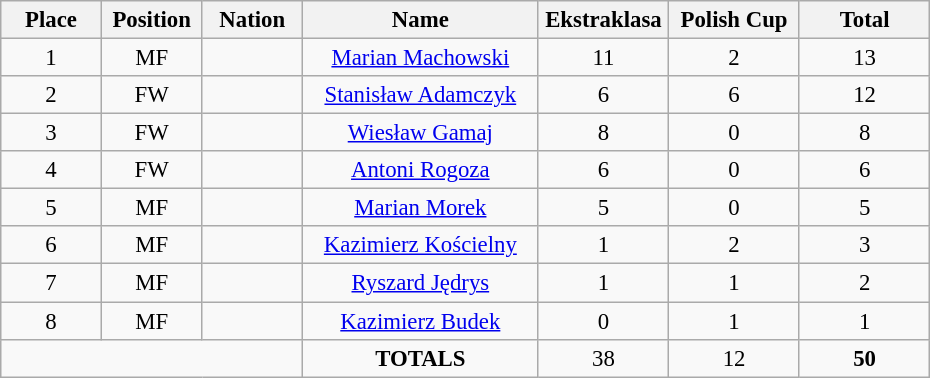<table class="wikitable" style="font-size: 95%; text-align: center;">
<tr>
<th width=60>Place</th>
<th width=60>Position</th>
<th width=60>Nation</th>
<th width=150>Name</th>
<th width=80>Ekstraklasa</th>
<th width=80>Polish Cup</th>
<th width=80><strong>Total</strong></th>
</tr>
<tr>
<td>1</td>
<td>MF</td>
<td></td>
<td><a href='#'>Marian Machowski</a></td>
<td>11</td>
<td>2</td>
<td>13</td>
</tr>
<tr>
<td>2</td>
<td>FW</td>
<td></td>
<td><a href='#'>Stanisław Adamczyk</a></td>
<td>6</td>
<td>6</td>
<td>12</td>
</tr>
<tr>
<td>3</td>
<td>FW</td>
<td></td>
<td><a href='#'>Wiesław Gamaj</a></td>
<td>8</td>
<td>0</td>
<td>8</td>
</tr>
<tr>
<td>4</td>
<td>FW</td>
<td></td>
<td><a href='#'>Antoni Rogoza</a></td>
<td>6</td>
<td>0</td>
<td>6</td>
</tr>
<tr>
<td>5</td>
<td>MF</td>
<td></td>
<td><a href='#'>Marian Morek</a></td>
<td>5</td>
<td>0</td>
<td>5</td>
</tr>
<tr>
<td>6</td>
<td>MF</td>
<td></td>
<td><a href='#'>Kazimierz Kościelny</a></td>
<td>1</td>
<td>2</td>
<td>3</td>
</tr>
<tr>
<td>7</td>
<td>MF</td>
<td></td>
<td><a href='#'>Ryszard Jędrys</a></td>
<td>1</td>
<td>1</td>
<td>2</td>
</tr>
<tr>
<td>8</td>
<td>MF</td>
<td></td>
<td><a href='#'>Kazimierz Budek</a></td>
<td>0</td>
<td>1</td>
<td>1</td>
</tr>
<tr>
<td colspan="3"></td>
<td><strong>TOTALS</strong></td>
<td>38</td>
<td>12</td>
<td><strong>50</strong></td>
</tr>
</table>
